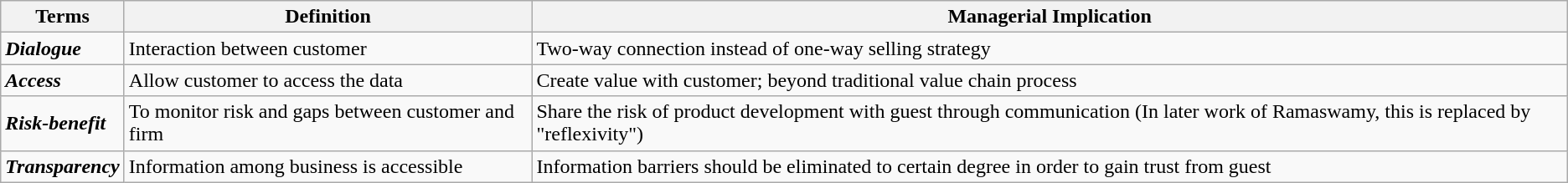<table class="wikitable">
<tr>
<th>Terms</th>
<th>Definition</th>
<th>Managerial Implication</th>
</tr>
<tr>
<td><strong><em>Dialogue</em></strong></td>
<td>Interaction between customer</td>
<td>Two-way connection instead of one-way selling strategy</td>
</tr>
<tr>
<td><strong><em>Access</em></strong></td>
<td>Allow customer to access the data</td>
<td>Create value with customer; beyond traditional value chain process</td>
</tr>
<tr>
<td><strong><em>Risk-benefit</em></strong></td>
<td>To monitor risk and gaps between customer and firm</td>
<td>Share the risk of product development with guest through communication (In later work of Ramaswamy, this is replaced by "reflexivity")</td>
</tr>
<tr>
<td><strong><em>Transparency</em></strong></td>
<td>Information among business is accessible</td>
<td>Information barriers should be eliminated to certain degree in order to gain trust from guest</td>
</tr>
</table>
